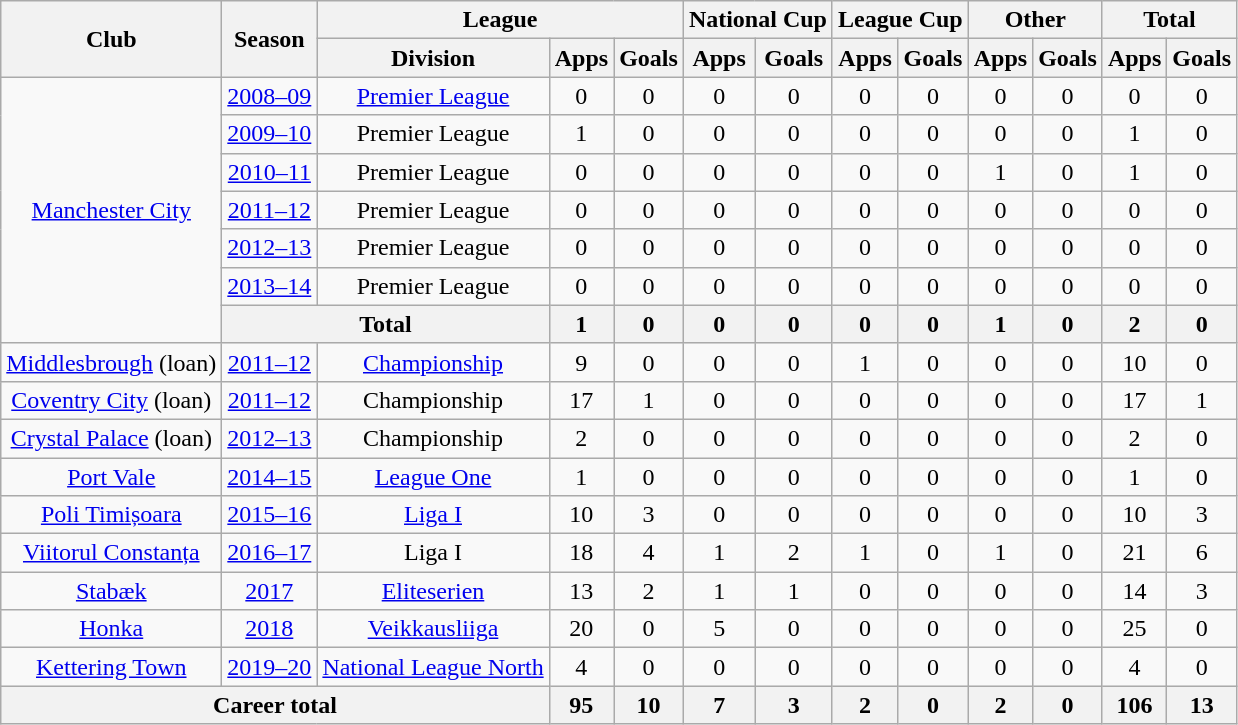<table class="wikitable" style="text-align:center">
<tr>
<th rowspan="2">Club</th>
<th rowspan="2">Season</th>
<th colspan="3">League</th>
<th colspan="2">National Cup</th>
<th colspan="2">League Cup</th>
<th colspan="2">Other</th>
<th colspan="2">Total</th>
</tr>
<tr>
<th>Division</th>
<th>Apps</th>
<th>Goals</th>
<th>Apps</th>
<th>Goals</th>
<th>Apps</th>
<th>Goals</th>
<th>Apps</th>
<th>Goals</th>
<th>Apps</th>
<th>Goals</th>
</tr>
<tr>
<td rowspan="7"><a href='#'>Manchester City</a></td>
<td><a href='#'>2008–09</a></td>
<td><a href='#'>Premier League</a></td>
<td>0</td>
<td>0</td>
<td>0</td>
<td>0</td>
<td>0</td>
<td>0</td>
<td>0</td>
<td>0</td>
<td>0</td>
<td>0</td>
</tr>
<tr>
<td><a href='#'>2009–10</a></td>
<td>Premier League</td>
<td>1</td>
<td>0</td>
<td>0</td>
<td>0</td>
<td>0</td>
<td>0</td>
<td>0</td>
<td>0</td>
<td>1</td>
<td>0</td>
</tr>
<tr>
<td><a href='#'>2010–11</a></td>
<td>Premier League</td>
<td>0</td>
<td>0</td>
<td>0</td>
<td>0</td>
<td>0</td>
<td>0</td>
<td>1</td>
<td>0</td>
<td>1</td>
<td>0</td>
</tr>
<tr>
<td><a href='#'>2011–12</a></td>
<td>Premier League</td>
<td>0</td>
<td>0</td>
<td>0</td>
<td>0</td>
<td>0</td>
<td>0</td>
<td>0</td>
<td>0</td>
<td>0</td>
<td>0</td>
</tr>
<tr>
<td><a href='#'>2012–13</a></td>
<td>Premier League</td>
<td>0</td>
<td>0</td>
<td>0</td>
<td>0</td>
<td>0</td>
<td>0</td>
<td>0</td>
<td>0</td>
<td>0</td>
<td>0</td>
</tr>
<tr>
<td><a href='#'>2013–14</a></td>
<td>Premier League</td>
<td>0</td>
<td>0</td>
<td>0</td>
<td>0</td>
<td>0</td>
<td>0</td>
<td>0</td>
<td>0</td>
<td>0</td>
<td>0</td>
</tr>
<tr>
<th colspan="2">Total</th>
<th>1</th>
<th>0</th>
<th>0</th>
<th>0</th>
<th>0</th>
<th>0</th>
<th>1</th>
<th>0</th>
<th>2</th>
<th>0</th>
</tr>
<tr>
<td><a href='#'>Middlesbrough</a> (loan)</td>
<td><a href='#'>2011–12</a></td>
<td><a href='#'>Championship</a></td>
<td>9</td>
<td>0</td>
<td>0</td>
<td>0</td>
<td>1</td>
<td>0</td>
<td>0</td>
<td>0</td>
<td>10</td>
<td>0</td>
</tr>
<tr>
<td><a href='#'>Coventry City</a> (loan)</td>
<td><a href='#'>2011–12</a></td>
<td>Championship</td>
<td>17</td>
<td>1</td>
<td>0</td>
<td>0</td>
<td>0</td>
<td>0</td>
<td>0</td>
<td>0</td>
<td>17</td>
<td>1</td>
</tr>
<tr>
<td><a href='#'>Crystal Palace</a> (loan)</td>
<td><a href='#'>2012–13</a></td>
<td>Championship</td>
<td>2</td>
<td>0</td>
<td>0</td>
<td>0</td>
<td>0</td>
<td>0</td>
<td>0</td>
<td>0</td>
<td>2</td>
<td>0</td>
</tr>
<tr>
<td><a href='#'>Port Vale</a></td>
<td><a href='#'>2014–15</a></td>
<td><a href='#'>League One</a></td>
<td>1</td>
<td>0</td>
<td>0</td>
<td>0</td>
<td>0</td>
<td>0</td>
<td>0</td>
<td>0</td>
<td>1</td>
<td>0</td>
</tr>
<tr>
<td><a href='#'>Poli Timișoara</a></td>
<td><a href='#'>2015–16</a></td>
<td><a href='#'>Liga I</a></td>
<td>10</td>
<td>3</td>
<td>0</td>
<td>0</td>
<td>0</td>
<td>0</td>
<td>0</td>
<td>0</td>
<td>10</td>
<td>3</td>
</tr>
<tr>
<td><a href='#'>Viitorul Constanța</a></td>
<td><a href='#'>2016–17</a></td>
<td>Liga I</td>
<td>18</td>
<td>4</td>
<td>1</td>
<td>2</td>
<td>1</td>
<td>0</td>
<td>1</td>
<td>0</td>
<td>21</td>
<td>6</td>
</tr>
<tr>
<td><a href='#'>Stabæk</a></td>
<td><a href='#'>2017</a></td>
<td><a href='#'>Eliteserien</a></td>
<td>13</td>
<td>2</td>
<td>1</td>
<td>1</td>
<td>0</td>
<td>0</td>
<td>0</td>
<td>0</td>
<td>14</td>
<td>3</td>
</tr>
<tr>
<td><a href='#'>Honka</a></td>
<td><a href='#'>2018</a></td>
<td><a href='#'>Veikkausliiga</a></td>
<td>20</td>
<td>0</td>
<td>5</td>
<td>0</td>
<td>0</td>
<td>0</td>
<td>0</td>
<td>0</td>
<td>25</td>
<td>0</td>
</tr>
<tr>
<td><a href='#'>Kettering Town</a></td>
<td><a href='#'>2019–20</a></td>
<td><a href='#'>National League North</a></td>
<td>4</td>
<td>0</td>
<td>0</td>
<td>0</td>
<td>0</td>
<td>0</td>
<td>0</td>
<td>0</td>
<td>4</td>
<td>0</td>
</tr>
<tr>
<th colspan="3">Career total</th>
<th>95</th>
<th>10</th>
<th>7</th>
<th>3</th>
<th>2</th>
<th>0</th>
<th>2</th>
<th>0</th>
<th>106</th>
<th>13</th>
</tr>
</table>
